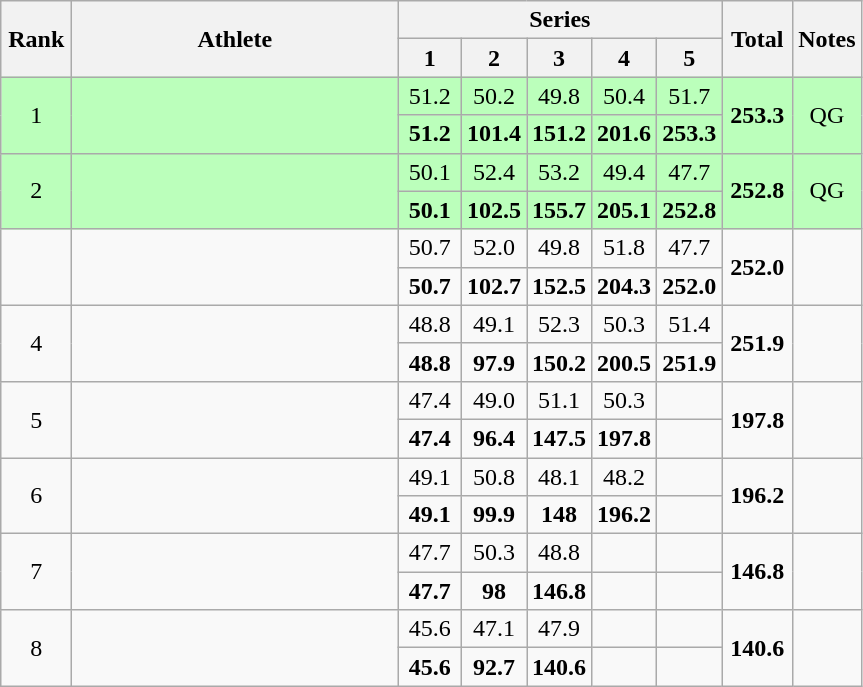<table class="wikitable" style="text-align:center">
<tr>
<th rowspan=2 width=40>Rank</th>
<th rowspan=2 width=210>Athlete</th>
<th colspan=5>Series</th>
<th rowspan=2 width=40>Total</th>
<th rowspan=2>Notes</th>
</tr>
<tr>
<th width=35>1</th>
<th width=35>2</th>
<th width=35>3</th>
<th width=35>4</th>
<th width=35>5</th>
</tr>
<tr bgcolor=bbffbb>
<td rowspan=2>1</td>
<td rowspan=2 align=left></td>
<td>51.2</td>
<td>50.2</td>
<td>49.8</td>
<td>50.4</td>
<td>51.7</td>
<td rowspan=2><strong>253.3</strong></td>
<td rowspan=2>QG</td>
</tr>
<tr bgcolor=bbffbb>
<td><strong>51.2</strong></td>
<td><strong>101.4</strong></td>
<td><strong>151.2</strong></td>
<td><strong>201.6</strong></td>
<td><strong>253.3</strong></td>
</tr>
<tr bgcolor=bbffbb>
<td rowspan=2>2</td>
<td rowspan=2 align=left></td>
<td>50.1</td>
<td>52.4</td>
<td>53.2</td>
<td>49.4</td>
<td>47.7</td>
<td rowspan=2><strong>252.8</strong></td>
<td rowspan=2>QG</td>
</tr>
<tr bgcolor=bbffbb>
<td><strong>50.1</strong></td>
<td><strong>102.5</strong></td>
<td><strong>155.7</strong></td>
<td><strong>205.1</strong></td>
<td><strong>252.8</strong></td>
</tr>
<tr>
<td rowspan=2></td>
<td rowspan=2 align=left></td>
<td>50.7</td>
<td>52.0</td>
<td>49.8</td>
<td>51.8</td>
<td>47.7</td>
<td rowspan=2><strong>252.0</strong></td>
<td rowspan=2></td>
</tr>
<tr>
<td><strong>50.7</strong></td>
<td><strong>102.7</strong></td>
<td><strong>152.5</strong></td>
<td><strong>204.3</strong></td>
<td><strong>252.0</strong></td>
</tr>
<tr>
<td rowspan=2>4</td>
<td rowspan=2 align=left></td>
<td>48.8</td>
<td>49.1</td>
<td>52.3</td>
<td>50.3</td>
<td>51.4</td>
<td rowspan=2><strong>251.9</strong></td>
<td rowspan=2></td>
</tr>
<tr>
<td><strong>48.8</strong></td>
<td><strong>97.9</strong></td>
<td><strong>150.2</strong></td>
<td><strong>200.5</strong></td>
<td><strong>251.9</strong></td>
</tr>
<tr>
<td rowspan=2>5</td>
<td rowspan=2 align=left></td>
<td>47.4</td>
<td>49.0</td>
<td>51.1</td>
<td>50.3</td>
<td></td>
<td rowspan=2><strong>197.8</strong></td>
<td rowspan=2></td>
</tr>
<tr>
<td><strong>47.4</strong></td>
<td><strong>96.4</strong></td>
<td><strong>147.5</strong></td>
<td><strong>197.8</strong></td>
<td></td>
</tr>
<tr>
<td rowspan=2>6</td>
<td rowspan=2 align=left></td>
<td>49.1</td>
<td>50.8</td>
<td>48.1</td>
<td>48.2</td>
<td></td>
<td rowspan=2><strong>196.2</strong></td>
<td rowspan=2></td>
</tr>
<tr>
<td><strong>49.1</strong></td>
<td><strong>99.9</strong></td>
<td><strong>148</strong></td>
<td><strong>196.2</strong></td>
<td></td>
</tr>
<tr>
<td rowspan=2>7</td>
<td rowspan=2 align=left></td>
<td>47.7</td>
<td>50.3</td>
<td>48.8</td>
<td></td>
<td></td>
<td rowspan=2><strong>146.8</strong></td>
<td rowspan=2></td>
</tr>
<tr>
<td><strong>47.7</strong></td>
<td><strong>98</strong></td>
<td><strong>146.8</strong></td>
<td></td>
<td></td>
</tr>
<tr>
<td rowspan=2>8</td>
<td rowspan=2 align=left></td>
<td>45.6</td>
<td>47.1</td>
<td>47.9</td>
<td></td>
<td></td>
<td rowspan=2><strong>140.6</strong></td>
<td rowspan=2></td>
</tr>
<tr>
<td><strong>45.6</strong></td>
<td><strong>92.7</strong></td>
<td><strong>140.6</strong></td>
<td></td>
<td></td>
</tr>
</table>
